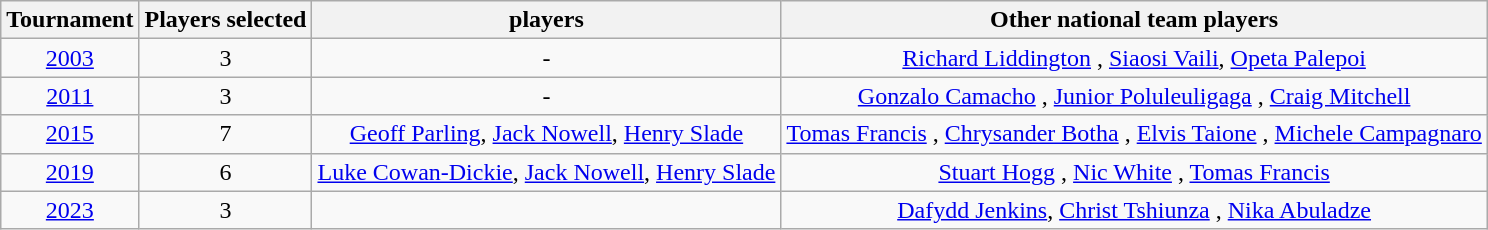<table class="wikitable sortable" style="text-align:center">
<tr>
<th>Tournament</th>
<th>Players selected</th>
<th> players</th>
<th>Other national team players</th>
</tr>
<tr>
<td><a href='#'>2003</a></td>
<td>3</td>
<td>-</td>
<td><a href='#'>Richard Liddington</a> , <a href='#'>Siaosi Vaili</a>, <a href='#'>Opeta Palepoi</a> </td>
</tr>
<tr>
<td><a href='#'>2011</a></td>
<td>3</td>
<td>-</td>
<td><a href='#'>Gonzalo Camacho</a> , <a href='#'>Junior Poluleuligaga</a> , <a href='#'>Craig Mitchell</a> </td>
</tr>
<tr>
<td><a href='#'>2015</a></td>
<td>7</td>
<td><a href='#'>Geoff Parling</a>, <a href='#'>Jack Nowell</a>, <a href='#'>Henry Slade</a></td>
<td><a href='#'>Tomas Francis</a> , <a href='#'>Chrysander Botha</a> , <a href='#'>Elvis Taione</a> , <a href='#'>Michele Campagnaro</a> </td>
</tr>
<tr>
<td><a href='#'>2019</a></td>
<td>6</td>
<td><a href='#'>Luke Cowan-Dickie</a>, <a href='#'>Jack Nowell</a>, <a href='#'>Henry Slade</a></td>
<td><a href='#'>Stuart Hogg</a> , <a href='#'>Nic White</a> , <a href='#'>Tomas Francis</a> </td>
</tr>
<tr>
<td><a href='#'>2023</a></td>
<td>3</td>
<td></td>
<td><a href='#'>Dafydd Jenkins</a>, <a href='#'>Christ Tshiunza</a> , <a href='#'>Nika Abuladze</a> </td>
</tr>
</table>
